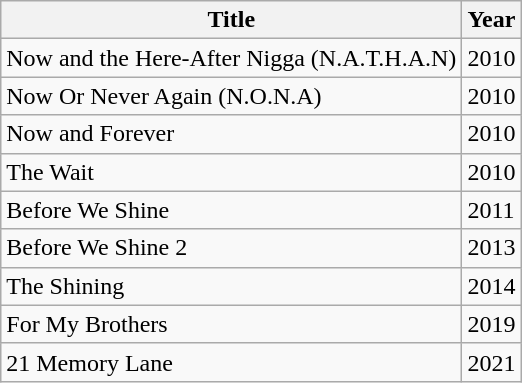<table class="wikitable">
<tr>
<th>Title</th>
<th>Year</th>
</tr>
<tr>
<td>Now and the Here-After Nigga (N.A.T.H.A.N)</td>
<td>2010</td>
</tr>
<tr>
<td>Now Or Never Again (N.O.N.A)</td>
<td>2010</td>
</tr>
<tr>
<td>Now and Forever</td>
<td>2010</td>
</tr>
<tr>
<td>The Wait</td>
<td>2010</td>
</tr>
<tr>
<td>Before We Shine</td>
<td>2011</td>
</tr>
<tr>
<td>Before We Shine 2</td>
<td>2013</td>
</tr>
<tr>
<td>The Shining</td>
<td>2014</td>
</tr>
<tr>
<td>For My Brothers</td>
<td>2019</td>
</tr>
<tr>
<td>21 Memory Lane</td>
<td>2021</td>
</tr>
</table>
